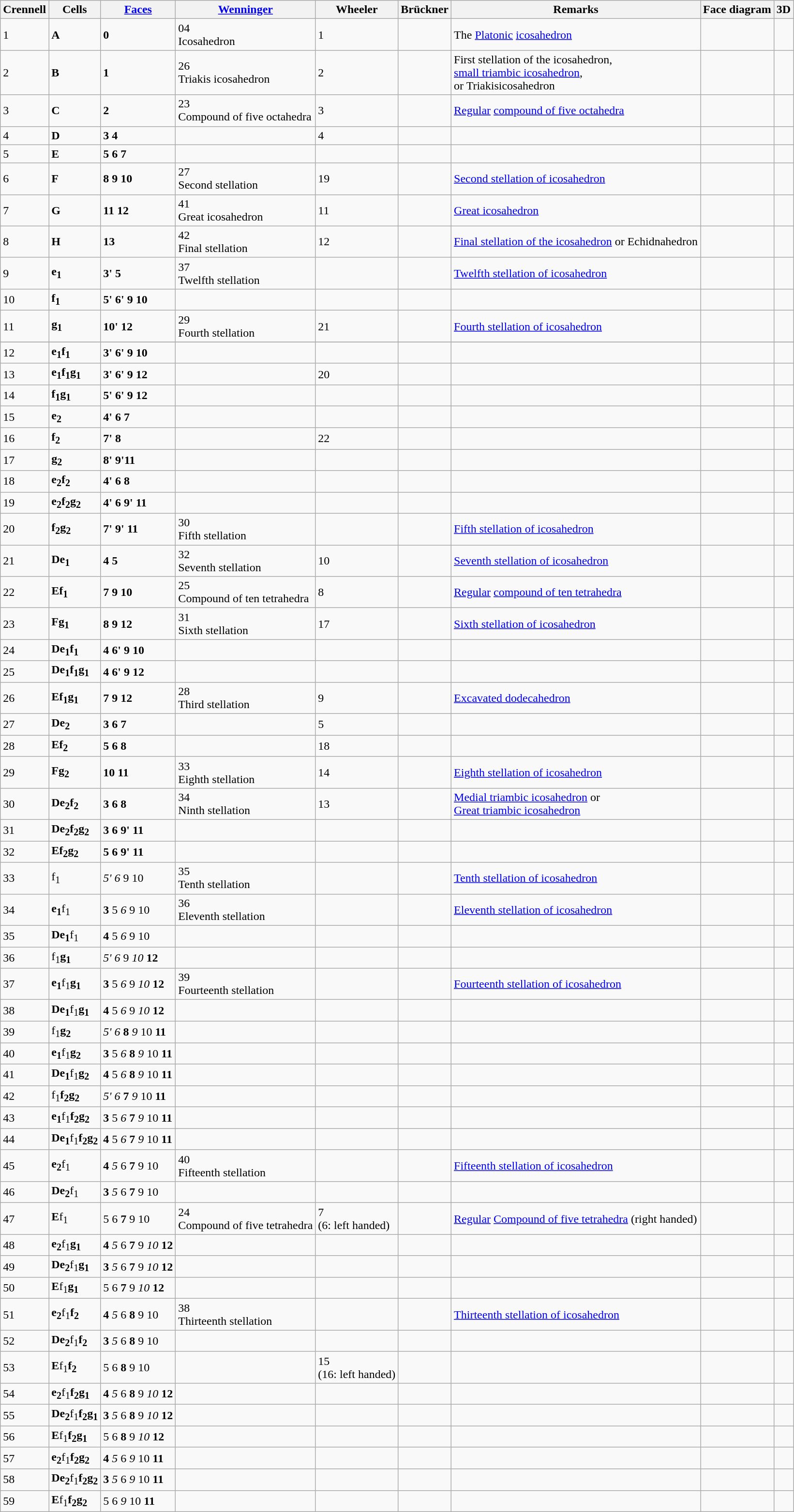<table class="wikitable sortable">
<tr>
<th>Crennell</th>
<th>Cells</th>
<th><a href='#'>Faces</a></th>
<th><a href='#'>Wenninger</a></th>
<th>Wheeler</th>
<th>Brückner</th>
<th>Remarks</th>
<th>Face diagram</th>
<th>3D</th>
</tr>
<tr>
<td>1</td>
<td><strong>A</strong></td>
<td><strong>0</strong></td>
<td><span>0</span>4<br>Icosahedron</td>
<td>1</td>
<td></td>
<td>The <a href='#'>Platonic</a> <a href='#'>icosahedron</a></td>
<td></td>
<td></td>
</tr>
<tr>
<td>2</td>
<td><strong>B</strong></td>
<td><strong>1</strong></td>
<td>26<br> Triakis icosahedron</td>
<td>2</td>
<td></td>
<td>First stellation of the icosahedron,<br> <a href='#'>small triambic icosahedron</a>,<br> or Triakisicosahedron</td>
<td></td>
<td></td>
</tr>
<tr>
<td>3</td>
<td><strong>C</strong></td>
<td><strong>2</strong></td>
<td>23<br>Compound of five octahedra</td>
<td>3</td>
<td></td>
<td><a href='#'>Regular</a> <a href='#'>compound of five octahedra</a></td>
<td></td>
<td></td>
</tr>
<tr>
<td>4</td>
<td><strong>D</strong></td>
<td><strong>3 4</strong></td>
<td></td>
<td>4</td>
<td></td>
<td></td>
<td></td>
<td></td>
</tr>
<tr>
<td>5</td>
<td><strong>E</strong></td>
<td><strong>5 6 7</strong></td>
<td></td>
<td></td>
<td></td>
<td></td>
<td></td>
<td></td>
</tr>
<tr>
<td>6</td>
<td><strong>F</strong></td>
<td><strong>8 9 10</strong></td>
<td>27<br>Second stellation</td>
<td>19</td>
<td></td>
<td><a href='#'>Second stellation of icosahedron</a></td>
<td></td>
<td></td>
</tr>
<tr>
<td>7</td>
<td><strong>G</strong></td>
<td><strong>11 12</strong></td>
<td>41<br>Great icosahedron</td>
<td>11</td>
<td></td>
<td><a href='#'>Great icosahedron</a></td>
<td></td>
<td></td>
</tr>
<tr>
<td>8</td>
<td><strong>H</strong></td>
<td><strong>13</strong></td>
<td>42<br>Final stellation</td>
<td>12</td>
<td></td>
<td><a href='#'>Final stellation of the icosahedron</a> or Echidnahedron</td>
<td></td>
<td></td>
</tr>
<tr>
<td>9</td>
<td><strong>e<sub>1</sub></strong></td>
<td><strong>3' 5</strong></td>
<td>37<br>Twelfth stellation</td>
<td></td>
<td></td>
<td><a href='#'>Twelfth stellation of icosahedron</a></td>
<td></td>
<td></td>
</tr>
<tr>
<td>10</td>
<td><strong>f<sub>1</sub></strong></td>
<td><strong>5' 6' 9 10</strong></td>
<td></td>
<td></td>
<td></td>
<td></td>
<td></td>
<td></td>
</tr>
<tr>
<td>11</td>
<td><strong>g<sub>1</sub></strong></td>
<td><strong>10' 12</strong></td>
<td>29<br>Fourth stellation</td>
<td>21</td>
<td></td>
<td><a href='#'>Fourth stellation of icosahedron</a></td>
<td></td>
<td></td>
</tr>
<tr>
</tr>
<tr>
<td>12</td>
<td><strong>e<sub>1</sub>f<sub>1</sub></strong></td>
<td><strong>3' 6' 9 10</strong></td>
<td></td>
<td></td>
<td></td>
<td></td>
<td></td>
<td></td>
</tr>
<tr>
<td>13</td>
<td><strong>e<sub>1</sub>f<sub>1</sub>g<sub>1</sub></strong></td>
<td><strong>3' 6' 9 12</strong></td>
<td></td>
<td>20</td>
<td></td>
<td></td>
<td></td>
<td></td>
</tr>
<tr>
<td>14</td>
<td><strong>f<sub>1</sub>g<sub>1</sub></strong></td>
<td><strong>5' 6' 9 12</strong></td>
<td></td>
<td></td>
<td></td>
<td></td>
<td></td>
<td></td>
</tr>
<tr>
<td>15</td>
<td><strong>e<sub>2</sub></strong></td>
<td><strong>4' 6 7</strong></td>
<td></td>
<td></td>
<td></td>
<td></td>
<td></td>
<td></td>
</tr>
<tr>
<td>16</td>
<td><strong>f<sub>2</sub></strong></td>
<td><strong>7' 8</strong></td>
<td></td>
<td>22</td>
<td></td>
<td></td>
<td></td>
<td></td>
</tr>
<tr>
<td>17</td>
<td><strong>g<sub>2</sub></strong></td>
<td><strong>8' 9'11</strong></td>
<td></td>
<td></td>
<td></td>
<td></td>
<td></td>
<td></td>
</tr>
<tr>
<td>18</td>
<td><strong>e<sub>2</sub>f<sub>2</sub></strong></td>
<td><strong>4' 6 8</strong></td>
<td></td>
<td></td>
<td></td>
<td></td>
<td></td>
<td></td>
</tr>
<tr>
<td>19</td>
<td><strong>e<sub>2</sub>f<sub>2</sub>g<sub>2</sub></strong></td>
<td><strong>4' 6 9' 11</strong></td>
<td></td>
<td></td>
<td></td>
<td></td>
<td></td>
<td></td>
</tr>
<tr>
<td>20</td>
<td><strong>f<sub>2</sub>g<sub>2</sub></strong></td>
<td><strong>7' 9' 11</strong></td>
<td>30<br>Fifth stellation</td>
<td></td>
<td></td>
<td><a href='#'>Fifth stellation of icosahedron</a></td>
<td></td>
<td></td>
</tr>
<tr>
<td>21</td>
<td><strong>De<sub>1</sub></strong></td>
<td><strong>4 5</strong></td>
<td>32<br>Seventh stellation</td>
<td>10</td>
<td></td>
<td><a href='#'>Seventh stellation of icosahedron</a></td>
<td></td>
<td></td>
</tr>
<tr>
<td>22</td>
<td><strong>Ef<sub>1</sub></strong></td>
<td><strong>7 9 10</strong></td>
<td>25<br>Compound of ten tetrahedra</td>
<td>8</td>
<td></td>
<td><a href='#'>Regular</a> <a href='#'>compound of ten tetrahedra</a></td>
<td></td>
<td></td>
</tr>
<tr>
<td>23</td>
<td><strong>Fg<sub>1</sub></strong></td>
<td><strong>8 9 12</strong></td>
<td>31<br>Sixth stellation</td>
<td>17</td>
<td></td>
<td><a href='#'>Sixth stellation of icosahedron</a></td>
<td></td>
<td></td>
</tr>
<tr>
<td>24</td>
<td><strong>De<sub>1</sub>f<sub>1</sub></strong></td>
<td><strong>4 6' 9 10</strong></td>
<td></td>
<td></td>
<td></td>
<td></td>
<td></td>
<td></td>
</tr>
<tr>
<td>25</td>
<td><strong>De<sub>1</sub>f<sub>1</sub>g<sub>1</sub></strong></td>
<td><strong>4 6' 9 12</strong></td>
<td></td>
<td></td>
<td></td>
<td></td>
<td></td>
<td></td>
</tr>
<tr>
<td>26</td>
<td><strong>Ef<sub>1</sub>g<sub>1</sub></strong></td>
<td><strong>7 9 12</strong></td>
<td>28<br>Third stellation</td>
<td>9</td>
<td></td>
<td><a href='#'>Excavated dodecahedron</a></td>
<td></td>
<td></td>
</tr>
<tr>
<td>27</td>
<td><strong>De<sub>2</sub></strong></td>
<td><strong>3 6 7</strong></td>
<td></td>
<td>5</td>
<td></td>
<td></td>
<td></td>
<td></td>
</tr>
<tr>
<td>28</td>
<td><strong>Ef<sub>2</sub></strong></td>
<td><strong>5 6 8</strong></td>
<td></td>
<td>18</td>
<td></td>
<td></td>
<td></td>
<td></td>
</tr>
<tr>
<td>29</td>
<td><strong>Fg<sub>2</sub></strong></td>
<td><strong>10 11</strong></td>
<td>33<br>Eighth stellation</td>
<td>14</td>
<td></td>
<td><a href='#'>Eighth stellation of icosahedron</a></td>
<td></td>
<td></td>
</tr>
<tr>
<td>30</td>
<td><strong>De<sub>2</sub>f<sub>2</sub></strong></td>
<td><strong>3 6 8</strong></td>
<td>34<br>Ninth stellation</td>
<td>13</td>
<td></td>
<td><a href='#'>Medial triambic icosahedron</a> or<br><a href='#'>Great triambic icosahedron</a></td>
<td></td>
<td></td>
</tr>
<tr>
<td>31</td>
<td><strong>De<sub>2</sub>f<sub>2</sub>g<sub>2</sub></strong></td>
<td><strong>3 6 9' 11</strong></td>
<td></td>
<td></td>
<td></td>
<td></td>
<td></td>
<td></td>
</tr>
<tr>
<td>32</td>
<td><strong>Ef<sub>2</sub>g<sub>2</sub></strong></td>
<td><strong>5 6 9' 11</strong></td>
<td></td>
<td></td>
<td></td>
<td></td>
<td></td>
<td></td>
</tr>
<tr>
<td>33</td>
<td>f<sub>1</sub></td>
<td><em>5' 6</em> 9 10</td>
<td>35<br>Tenth stellation</td>
<td></td>
<td></td>
<td><a href='#'>Tenth stellation of icosahedron</a></td>
<td></td>
<td></td>
</tr>
<tr>
<td>34</td>
<td><strong>e<sub>1</sub></strong>f<sub>1</sub></td>
<td><strong>3</strong> 5 <em>6</em> 9 10</td>
<td>36<br>Eleventh stellation</td>
<td></td>
<td></td>
<td><a href='#'>Eleventh stellation of icosahedron</a></td>
<td></td>
<td></td>
</tr>
<tr>
<td>35</td>
<td><strong>De<sub>1</sub></strong>f<sub>1</sub></td>
<td><strong>4</strong> 5 <em>6</em> 9 10</td>
<td></td>
<td></td>
<td></td>
<td></td>
<td></td>
<td></td>
</tr>
<tr>
<td>36</td>
<td>f<sub>1</sub><strong>g<sub>1</sub></strong></td>
<td><em>5' 6</em> 9 <em>10</em> <strong>12</strong></td>
<td></td>
<td></td>
<td></td>
<td></td>
<td></td>
<td></td>
</tr>
<tr>
<td>37</td>
<td><strong>e<sub>1</sub></strong>f<sub>1</sub><strong>g<sub>1</sub></strong></td>
<td><strong>3</strong> 5 <em>6</em> 9 <em>10</em> <strong>12</strong></td>
<td>39<br>Fourteenth stellation</td>
<td></td>
<td></td>
<td><a href='#'>Fourteenth stellation of icosahedron</a></td>
<td></td>
<td></td>
</tr>
<tr>
<td>38</td>
<td><strong>De<sub>1</sub></strong>f<sub>1</sub><strong>g<sub>1</sub></strong></td>
<td><strong>4</strong> 5 <em>6</em> 9 <em>10</em> <strong>12</strong></td>
<td></td>
<td></td>
<td></td>
<td></td>
<td></td>
<td></td>
</tr>
<tr>
<td>39</td>
<td>f<sub>1</sub><strong>g<sub>2</sub></strong></td>
<td><em>5' 6</em> <strong>8</strong> <em>9</em> 10 <strong>11</strong></td>
<td></td>
<td></td>
<td></td>
<td></td>
<td></td>
<td></td>
</tr>
<tr>
<td>40</td>
<td><strong>e<sub>1</sub></strong>f<sub>1</sub><strong>g<sub>2</sub></strong></td>
<td><strong>3</strong> 5 <em>6</em> <strong>8</strong> <em>9</em> 10 <strong>11</strong></td>
<td></td>
<td></td>
<td></td>
<td></td>
<td></td>
<td></td>
</tr>
<tr>
<td>41</td>
<td><strong>De<sub>1</sub></strong>f<sub>1</sub><strong>g<sub>2</sub></strong></td>
<td><strong>4</strong> 5 <em>6</em> <strong>8</strong> <em>9</em> 10 <strong>11</strong></td>
<td></td>
<td></td>
<td></td>
<td></td>
<td></td>
<td></td>
</tr>
<tr>
<td>42</td>
<td>f<sub>1</sub><strong>f<sub>2</sub>g<sub>2</sub></strong></td>
<td><em>5' 6</em> <strong>7</strong> <em>9</em> 10 <strong>11</strong></td>
<td></td>
<td></td>
<td></td>
<td></td>
<td></td>
<td></td>
</tr>
<tr>
<td>43</td>
<td><strong>e<sub>1</sub></strong>f<sub>1</sub><strong>f<sub>2</sub>g<sub>2</sub></strong></td>
<td><strong>3</strong> 5 <em>6</em> <strong>7</strong> <em>9</em> 10 <strong>11</strong></td>
<td></td>
<td></td>
<td></td>
<td></td>
<td></td>
<td></td>
</tr>
<tr>
<td>44</td>
<td><strong>De<sub>1</sub></strong>f<sub>1</sub><strong>f<sub>2</sub>g<sub>2</sub></strong></td>
<td><strong>4</strong> 5 <em>6</em> <strong>7</strong> <em>9</em> 10 <strong>11</strong></td>
<td></td>
<td></td>
<td></td>
<td></td>
<td></td>
<td></td>
</tr>
<tr>
<td>45</td>
<td><strong>e<sub>2</sub></strong>f<sub>1</sub></td>
<td><strong>4</strong> <em>5</em> 6 <strong>7</strong> 9 10</td>
<td>40<br>Fifteenth stellation</td>
<td></td>
<td></td>
<td><a href='#'>Fifteenth stellation of icosahedron</a></td>
<td></td>
<td></td>
</tr>
<tr>
<td>46</td>
<td><strong>De<sub>2</sub></strong>f<sub>1</sub></td>
<td><strong>3</strong> <em>5</em> 6 <strong>7</strong> 9 10</td>
<td></td>
<td></td>
<td></td>
<td></td>
<td></td>
<td></td>
</tr>
<tr>
<td>47</td>
<td><strong>E</strong>f<sub>1</sub></td>
<td>5 6 <strong>7</strong> 9 10</td>
<td>24<br> Compound of five tetrahedra</td>
<td>7<br>(6: left handed)</td>
<td></td>
<td><a href='#'>Regular</a> <a href='#'>Compound of five tetrahedra</a> (right handed)</td>
<td></td>
<td></td>
</tr>
<tr>
<td>48</td>
<td><strong>e<sub>2</sub></strong>f<sub>1</sub><strong>g<sub>1</sub></strong></td>
<td><strong>4</strong> <em>5</em> 6 <strong>7</strong> 9 <em>10</em> <strong>12</strong></td>
<td></td>
<td></td>
<td></td>
<td></td>
<td></td>
<td></td>
</tr>
<tr>
<td>49</td>
<td><strong>De<sub>2</sub></strong>f<sub>1</sub><strong>g<sub>1</sub></strong></td>
<td><strong>3</strong> <em>5</em> 6 <strong>7</strong> 9 <em>10</em> <strong>12</strong></td>
<td></td>
<td></td>
<td></td>
<td></td>
<td></td>
<td></td>
</tr>
<tr>
<td>50</td>
<td><strong>E</strong>f<sub>1</sub><strong>g<sub>1</sub></strong></td>
<td>5 6 <strong>7</strong> 9 <em>10</em> <strong>12</strong></td>
<td></td>
<td></td>
<td></td>
<td></td>
<td></td>
<td></td>
</tr>
<tr>
<td>51</td>
<td><strong>e<sub>2</sub></strong>f<sub>1</sub><strong>f<sub>2</sub></strong></td>
<td><strong>4</strong> <em>5</em> 6 <strong>8</strong> 9 10</td>
<td>38<br>Thirteenth stellation</td>
<td></td>
<td></td>
<td><a href='#'>Thirteenth stellation of icosahedron</a></td>
<td></td>
<td></td>
</tr>
<tr>
<td>52</td>
<td><strong>De<sub>2</sub></strong>f<sub>1</sub><strong>f<sub>2</sub></strong></td>
<td><strong>3</strong> <em>5</em> 6 <strong>8</strong> 9 10</td>
<td></td>
<td></td>
<td></td>
<td></td>
<td></td>
<td></td>
</tr>
<tr>
<td>53</td>
<td><strong>E</strong>f<sub>1</sub><strong>f<sub>2</sub></strong></td>
<td>5 6 <strong>8</strong> 9 10</td>
<td></td>
<td>15<br>(16: left handed)</td>
<td></td>
<td></td>
<td></td>
<td></td>
</tr>
<tr>
<td>54</td>
<td><strong>e<sub>2</sub></strong>f<sub>1</sub><strong>f<sub>2</sub>g<sub>1</sub></strong></td>
<td><strong>4</strong> <em>5</em> 6 <strong>8</strong> 9 <em>10</em> <strong>12</strong></td>
<td></td>
<td></td>
<td></td>
<td></td>
<td></td>
<td></td>
</tr>
<tr>
<td>55</td>
<td><strong>De<sub>2</sub></strong>f<sub>1</sub><strong>f<sub>2</sub>g<sub>1</sub></strong></td>
<td><strong>3</strong> <em>5</em> 6 <strong>8</strong> 9 <em>10</em> <strong>12</strong></td>
<td></td>
<td></td>
<td></td>
<td></td>
<td></td>
<td></td>
</tr>
<tr>
<td>56</td>
<td><strong>E</strong>f<sub>1</sub><strong>f<sub>2</sub>g<sub>1</sub></strong></td>
<td>5 6 <strong>8</strong> 9 <em>10</em> <strong>12</strong></td>
<td></td>
<td></td>
<td></td>
<td></td>
<td></td>
<td></td>
</tr>
<tr>
<td>57</td>
<td><strong>e<sub>2</sub></strong>f<sub>1</sub><strong>f<sub>2</sub>g<sub>2</sub></strong></td>
<td><strong>4</strong> <em>5</em> 6 <em>9</em> 10 <strong>11</strong></td>
<td></td>
<td></td>
<td></td>
<td></td>
<td></td>
<td></td>
</tr>
<tr>
<td>58</td>
<td><strong>De<sub>2</sub></strong>f<sub>1</sub><strong>f<sub>2</sub>g<sub>2</sub></strong></td>
<td><strong>3</strong> <em>5</em> 6 <em>9</em> 10 <strong>11</strong></td>
<td></td>
<td></td>
<td></td>
<td></td>
<td></td>
<td></td>
</tr>
<tr>
<td>59</td>
<td><strong>E</strong>f<sub>1</sub><strong>f<sub>2</sub>g<sub>2</sub></strong></td>
<td>5 6 <em>9</em> 10 <strong>11</strong></td>
<td></td>
<td></td>
<td></td>
<td></td>
<td></td>
<td></td>
</tr>
</table>
